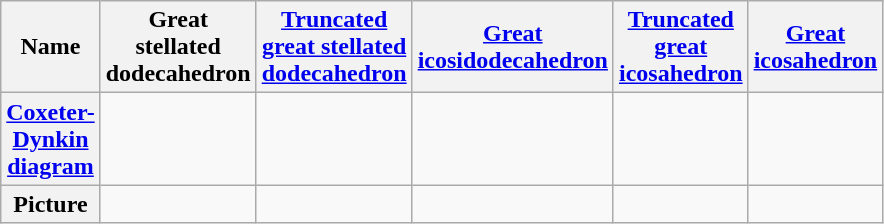<table class="wikitable" width=500>
<tr>
<th>Name</th>
<th>Great<br>stellated<br>dodecahedron</th>
<th><a href='#'>Truncated great stellated dodecahedron</a></th>
<th><a href='#'>Great<br>icosidodecahedron</a></th>
<th><a href='#'>Truncated<br>great<br>icosahedron</a></th>
<th><a href='#'>Great<br>icosahedron</a></th>
</tr>
<tr align=center>
<th><a href='#'>Coxeter-Dynkin<br>diagram</a></th>
<td></td>
<td></td>
<td></td>
<td></td>
<td></td>
</tr>
<tr>
<th>Picture</th>
<td></td>
<td></td>
<td></td>
<td></td>
<td></td>
</tr>
</table>
